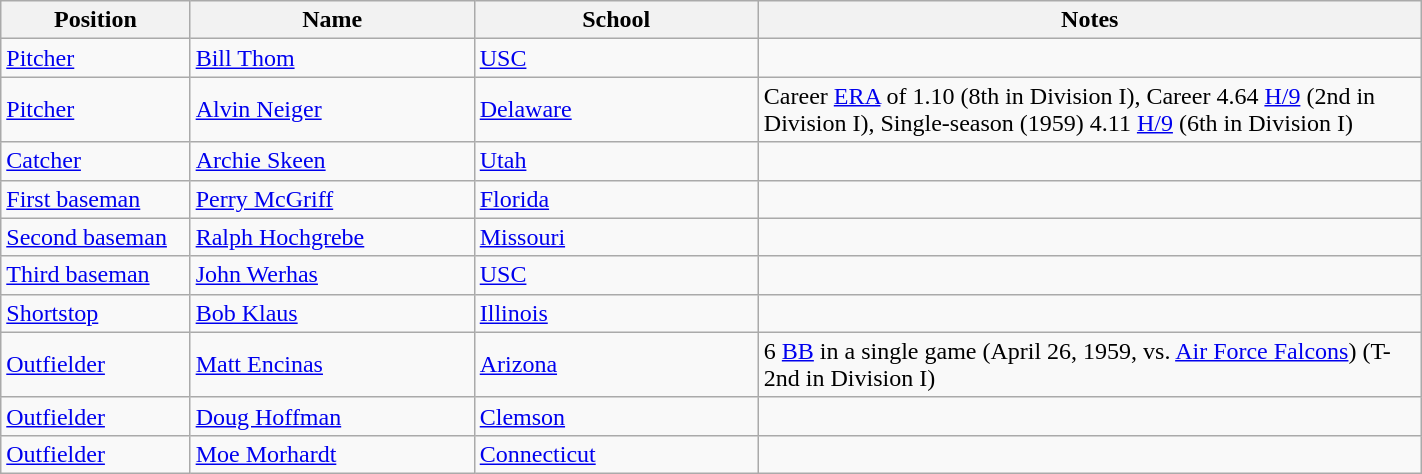<table class="wikitable sortable" style="width:75%;">
<tr>
<th width=10%>Position</th>
<th width=15%>Name</th>
<th width=15%>School</th>
<th width=35% class="unsortable">Notes</th>
</tr>
<tr>
<td><a href='#'>Pitcher</a></td>
<td><a href='#'>Bill Thom</a></td>
<td><a href='#'>USC</a></td>
<td></td>
</tr>
<tr>
<td><a href='#'>Pitcher</a></td>
<td><a href='#'>Alvin Neiger</a></td>
<td><a href='#'>Delaware</a></td>
<td>Career <a href='#'>ERA</a> of 1.10 (8th in Division I), Career 4.64 <a href='#'>H/9</a> (2nd in Division I), Single-season (1959) 4.11 <a href='#'>H/9</a> (6th in Division I)</td>
</tr>
<tr>
<td><a href='#'>Catcher</a></td>
<td><a href='#'>Archie Skeen</a></td>
<td><a href='#'>Utah</a></td>
<td></td>
</tr>
<tr>
<td><a href='#'>First baseman</a></td>
<td><a href='#'>Perry McGriff</a></td>
<td><a href='#'>Florida</a></td>
<td></td>
</tr>
<tr>
<td><a href='#'>Second baseman</a></td>
<td><a href='#'>Ralph Hochgrebe</a></td>
<td><a href='#'>Missouri</a></td>
<td></td>
</tr>
<tr>
<td><a href='#'>Third baseman</a></td>
<td><a href='#'>John Werhas</a></td>
<td><a href='#'>USC</a></td>
<td></td>
</tr>
<tr>
<td><a href='#'>Shortstop</a></td>
<td><a href='#'>Bob Klaus</a></td>
<td><a href='#'>Illinois</a></td>
<td></td>
</tr>
<tr>
<td><a href='#'>Outfielder</a></td>
<td><a href='#'>Matt Encinas</a></td>
<td><a href='#'>Arizona</a></td>
<td>6 <a href='#'>BB</a> in a single game (April 26, 1959, vs. <a href='#'>Air Force Falcons</a>) (T-2nd in Division I)</td>
</tr>
<tr>
<td><a href='#'>Outfielder</a></td>
<td><a href='#'>Doug Hoffman</a></td>
<td><a href='#'>Clemson</a></td>
<td></td>
</tr>
<tr>
<td><a href='#'>Outfielder</a></td>
<td><a href='#'>Moe Morhardt</a></td>
<td><a href='#'>Connecticut</a></td>
<td></td>
</tr>
</table>
